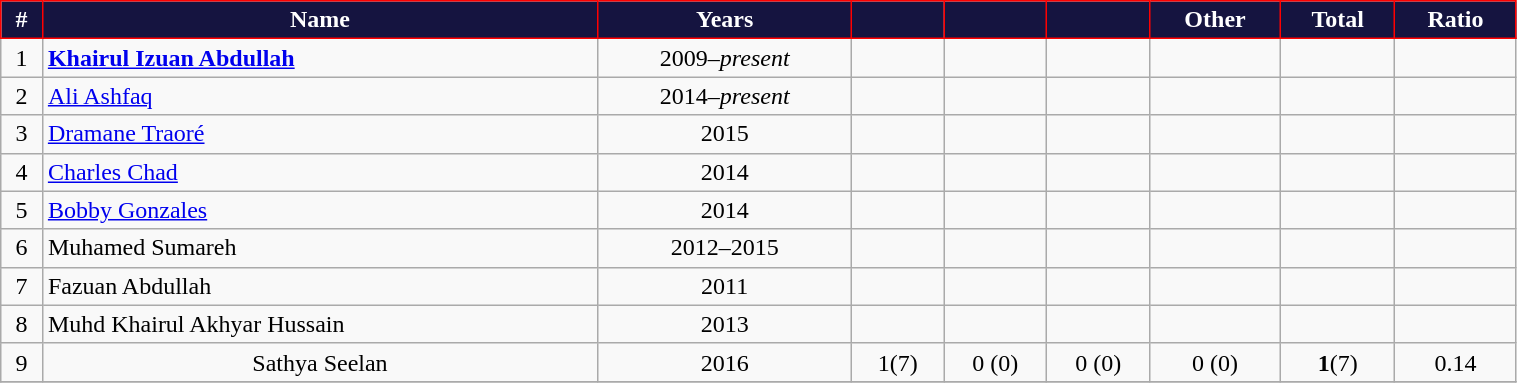<table class="wikitable sortable" style="text-align:center; width:80%;">
<tr>
<th style="background:#151440; color:white; border:1px solid red;">#</th>
<th style="background:#151440; color:white; border:1px solid red;">Name</th>
<th style="background:#151440; color:white; border:1px solid red;">Years</th>
<th style="background:#151440; color:white; border:1px solid red;"><a href='#'></a></th>
<th style="background:#151440; color:white; border:1px solid red;"><a href='#'></a></th>
<th style="background:#151440; color:white; border:1px solid red;"><a href='#'></a></th>
<th style="background:#151440; color:white; border:1px solid red;">Other</th>
<th Total style="background:#151440; color:white; border:1px solid red;">Total</th>
<th style="background:#151440; color:white; border:1px solid red;">Ratio</th>
</tr>
<tr>
<td>1</td>
<td align=left> <strong><a href='#'>Khairul Izuan Abdullah</a></strong></td>
<td>2009–<em>present</em></td>
<td></td>
<td></td>
<td></td>
<td></td>
<td></td>
<td></td>
</tr>
<tr>
<td>2</td>
<td align=left> <a href='#'>Ali Ashfaq</a></td>
<td>2014–<em>present</em></td>
<td></td>
<td></td>
<td></td>
<td></td>
<td></td>
<td></td>
</tr>
<tr>
<td>3</td>
<td align=left> <a href='#'>Dramane Traoré</a></td>
<td>2015</td>
<td></td>
<td></td>
<td></td>
<td></td>
<td></td>
<td></td>
</tr>
<tr>
<td>4</td>
<td align=left> <a href='#'>Charles Chad</a></td>
<td>2014</td>
<td></td>
<td></td>
<td></td>
<td></td>
<td></td>
<td></td>
</tr>
<tr>
<td>5</td>
<td align=left> <a href='#'>Bobby Gonzales</a></td>
<td>2014</td>
<td></td>
<td></td>
<td></td>
<td></td>
<td></td>
<td></td>
</tr>
<tr>
<td>6</td>
<td align=left> Muhamed Sumareh</td>
<td>2012–2015</td>
<td></td>
<td></td>
<td></td>
<td></td>
<td></td>
<td></td>
</tr>
<tr>
<td>7</td>
<td align=left> Fazuan Abdullah</td>
<td>2011</td>
<td></td>
<td></td>
<td></td>
<td></td>
<td></td>
<td></td>
</tr>
<tr>
<td>8</td>
<td align=left> Muhd Khairul Akhyar Hussain</td>
<td>2013</td>
<td></td>
<td></td>
<td></td>
<td></td>
<td></td>
<td></td>
</tr>
<tr>
<td>9</td>
<td> Sathya Seelan</td>
<td>2016</td>
<td>1(7)</td>
<td>0 (0)</td>
<td>0 (0)</td>
<td>0 (0)</td>
<td><strong>1</strong>(7)</td>
<td>0.14</td>
</tr>
<tr>
</tr>
</table>
